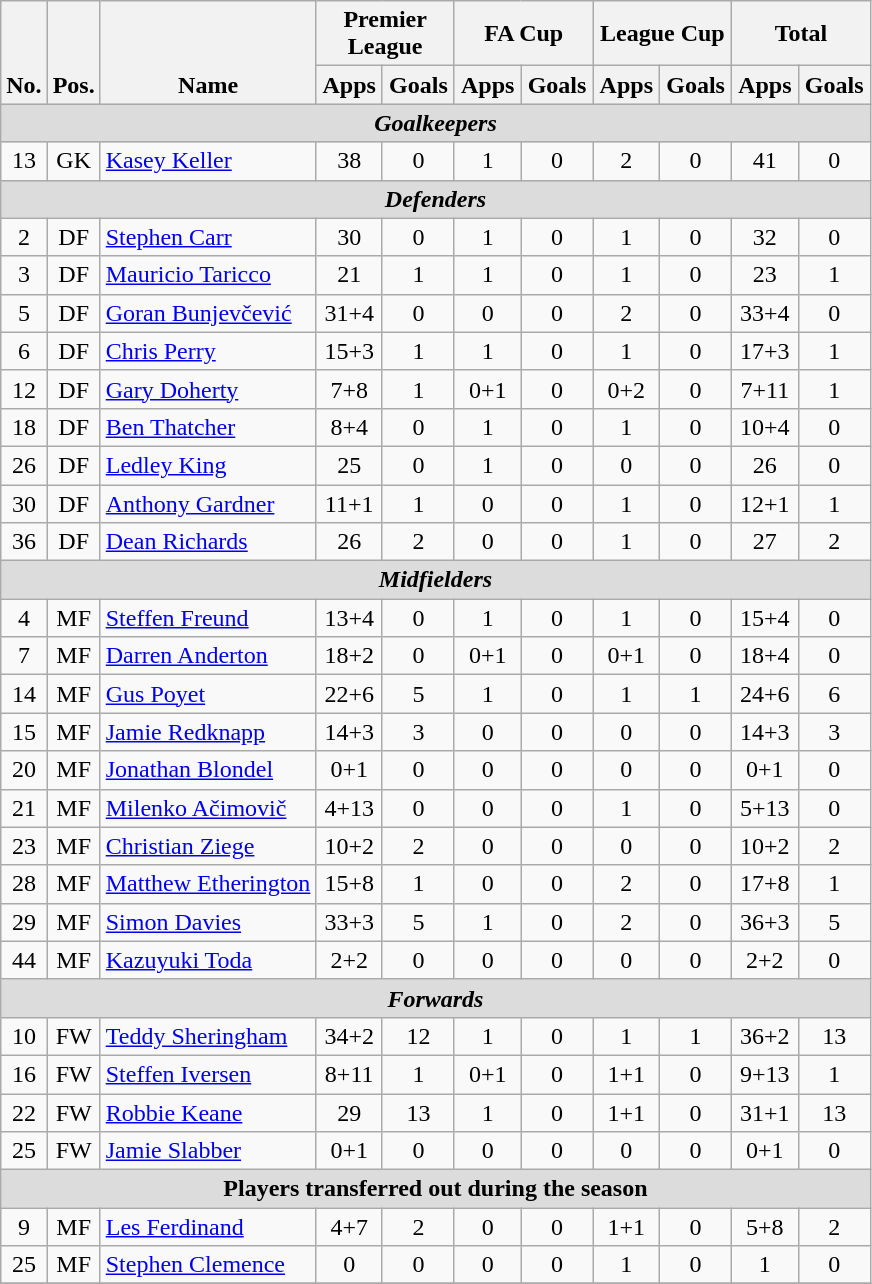<table class="wikitable sortable" style="text-align:center">
<tr>
<th rowspan="2" style="vertical-align:bottom;">No.</th>
<th rowspan="2" style="vertical-align:bottom;">Pos.</th>
<th rowspan="2" style="vertical-align:bottom;">Name</th>
<th colspan="2" style="width:85px;">Premier League</th>
<th colspan="2" style="width:85px;">FA Cup</th>
<th colspan="2" style="width:85px;">League Cup</th>
<th colspan="2" style="width:85px;">Total</th>
</tr>
<tr>
<th>Apps</th>
<th>Goals</th>
<th>Apps</th>
<th>Goals</th>
<th>Apps</th>
<th>Goals</th>
<th>Apps</th>
<th>Goals</th>
</tr>
<tr>
<th colspan=12 style=background:#dcdcdc; text-align:center><em>Goalkeepers</em></th>
</tr>
<tr>
<td>13</td>
<td>GK</td>
<td align="left"> <a href='#'>Kasey Keller</a></td>
<td>38</td>
<td>0</td>
<td>1</td>
<td>0</td>
<td>2</td>
<td>0</td>
<td>41</td>
<td>0</td>
</tr>
<tr>
<th colspan=12 style=background:#dcdcdc; text-align:center><em>Defenders</em></th>
</tr>
<tr>
<td>2</td>
<td>DF</td>
<td align="left"> <a href='#'>Stephen Carr</a></td>
<td>30</td>
<td>0</td>
<td>1</td>
<td>0</td>
<td>1</td>
<td>0</td>
<td>32</td>
<td>0</td>
</tr>
<tr>
<td>3</td>
<td>DF</td>
<td align="left"> <a href='#'>Mauricio Taricco</a></td>
<td>21</td>
<td>1</td>
<td>1</td>
<td>0</td>
<td>1</td>
<td>0</td>
<td>23</td>
<td>1</td>
</tr>
<tr>
<td>5</td>
<td>DF</td>
<td align="left"> <a href='#'>Goran Bunjevčević</a></td>
<td>31+4</td>
<td>0</td>
<td>0</td>
<td>0</td>
<td>2</td>
<td>0</td>
<td>33+4</td>
<td>0</td>
</tr>
<tr>
<td>6</td>
<td>DF</td>
<td align="left"> <a href='#'>Chris Perry</a></td>
<td>15+3</td>
<td>1</td>
<td>1</td>
<td>0</td>
<td>1</td>
<td>0</td>
<td>17+3</td>
<td>1</td>
</tr>
<tr>
<td>12</td>
<td>DF</td>
<td align="left"> <a href='#'>Gary Doherty</a></td>
<td>7+8</td>
<td>1</td>
<td>0+1</td>
<td>0</td>
<td>0+2</td>
<td>0</td>
<td>7+11</td>
<td>1</td>
</tr>
<tr>
<td>18</td>
<td>DF</td>
<td align="left"> <a href='#'>Ben Thatcher</a></td>
<td>8+4</td>
<td>0</td>
<td>1</td>
<td>0</td>
<td>1</td>
<td>0</td>
<td>10+4</td>
<td>0</td>
</tr>
<tr>
<td>26</td>
<td>DF</td>
<td align="left"> <a href='#'>Ledley King</a></td>
<td>25</td>
<td>0</td>
<td>1</td>
<td>0</td>
<td>0</td>
<td>0</td>
<td>26</td>
<td>0</td>
</tr>
<tr>
<td>30</td>
<td>DF</td>
<td align="left"> <a href='#'>Anthony Gardner</a></td>
<td>11+1</td>
<td>1</td>
<td>0</td>
<td>0</td>
<td>1</td>
<td>0</td>
<td>12+1</td>
<td>1</td>
</tr>
<tr>
<td>36</td>
<td>DF</td>
<td align="left"> <a href='#'>Dean Richards</a></td>
<td>26</td>
<td>2</td>
<td>0</td>
<td>0</td>
<td>1</td>
<td>0</td>
<td>27</td>
<td>2</td>
</tr>
<tr>
<th colspan=12 style=background:#dcdcdc; text-align:center><em>Midfielders</em></th>
</tr>
<tr>
<td>4</td>
<td>MF</td>
<td align="left"> <a href='#'>Steffen Freund</a></td>
<td>13+4</td>
<td>0</td>
<td>1</td>
<td>0</td>
<td>1</td>
<td>0</td>
<td>15+4</td>
<td>0</td>
</tr>
<tr>
<td>7</td>
<td>MF</td>
<td align="left"> <a href='#'>Darren Anderton</a></td>
<td>18+2</td>
<td>0</td>
<td>0+1</td>
<td>0</td>
<td>0+1</td>
<td>0</td>
<td>18+4</td>
<td>0</td>
</tr>
<tr>
<td>14</td>
<td>MF</td>
<td align="left"> <a href='#'>Gus Poyet</a></td>
<td>22+6</td>
<td>5</td>
<td>1</td>
<td>0</td>
<td>1</td>
<td>1</td>
<td>24+6</td>
<td>6</td>
</tr>
<tr>
<td>15</td>
<td>MF</td>
<td align="left"> <a href='#'>Jamie Redknapp</a></td>
<td>14+3</td>
<td>3</td>
<td>0</td>
<td>0</td>
<td>0</td>
<td>0</td>
<td>14+3</td>
<td>3</td>
</tr>
<tr>
<td>20</td>
<td>MF</td>
<td align="left"> <a href='#'>Jonathan Blondel</a></td>
<td>0+1</td>
<td>0</td>
<td>0</td>
<td>0</td>
<td>0</td>
<td>0</td>
<td>0+1</td>
<td>0</td>
</tr>
<tr>
<td>21</td>
<td>MF</td>
<td align="left"> <a href='#'>Milenko Ačimovič</a></td>
<td>4+13</td>
<td>0</td>
<td>0</td>
<td>0</td>
<td>1</td>
<td>0</td>
<td>5+13</td>
<td>0</td>
</tr>
<tr>
<td>23</td>
<td>MF</td>
<td align="left"> <a href='#'>Christian Ziege</a></td>
<td>10+2</td>
<td>2</td>
<td>0</td>
<td>0</td>
<td>0</td>
<td>0</td>
<td>10+2</td>
<td>2</td>
</tr>
<tr>
<td>28</td>
<td>MF</td>
<td align="left"> <a href='#'>Matthew Etherington</a></td>
<td>15+8</td>
<td>1</td>
<td>0</td>
<td>0</td>
<td>2</td>
<td>0</td>
<td>17+8</td>
<td>1</td>
</tr>
<tr>
<td>29</td>
<td>MF</td>
<td align="left"> <a href='#'>Simon Davies</a></td>
<td>33+3</td>
<td>5</td>
<td>1</td>
<td>0</td>
<td>2</td>
<td>0</td>
<td>36+3</td>
<td>5</td>
</tr>
<tr>
<td>44</td>
<td>MF</td>
<td align="left"> <a href='#'>Kazuyuki Toda</a></td>
<td>2+2</td>
<td>0</td>
<td>0</td>
<td>0</td>
<td>0</td>
<td>0</td>
<td>2+2</td>
<td>0</td>
</tr>
<tr>
<th colspan=12 style=background:#dcdcdc; text-align:center><em>Forwards</em></th>
</tr>
<tr>
<td>10</td>
<td>FW</td>
<td align="left"> <a href='#'>Teddy Sheringham</a></td>
<td>34+2</td>
<td>12</td>
<td>1</td>
<td>0</td>
<td>1</td>
<td>1</td>
<td>36+2</td>
<td>13</td>
</tr>
<tr>
<td>16</td>
<td>FW</td>
<td align="left"> <a href='#'>Steffen Iversen</a></td>
<td>8+11</td>
<td>1</td>
<td>0+1</td>
<td>0</td>
<td>1+1</td>
<td>0</td>
<td>9+13</td>
<td>1</td>
</tr>
<tr>
<td>22</td>
<td>FW</td>
<td align="left"> <a href='#'>Robbie Keane</a></td>
<td>29</td>
<td>13</td>
<td>1</td>
<td>0</td>
<td>1+1</td>
<td>0</td>
<td>31+1</td>
<td>13</td>
</tr>
<tr>
<td>25</td>
<td>FW</td>
<td align="left"> <a href='#'>Jamie Slabber</a></td>
<td>0+1</td>
<td>0</td>
<td>0</td>
<td>0</td>
<td>0</td>
<td>0</td>
<td>0+1</td>
<td>0</td>
</tr>
<tr>
<th colspan=14 style=background:#dcdcdc; text-align:center>Players transferred out during the season</th>
</tr>
<tr>
<td>9</td>
<td>MF</td>
<td align="left"> <a href='#'>Les Ferdinand</a></td>
<td>4+7</td>
<td>2</td>
<td>0</td>
<td>0</td>
<td>1+1</td>
<td>0</td>
<td>5+8</td>
<td>2</td>
</tr>
<tr>
<td>25</td>
<td>MF</td>
<td align="left"> <a href='#'>Stephen Clemence</a></td>
<td>0</td>
<td>0</td>
<td>0</td>
<td>0</td>
<td>1</td>
<td>0</td>
<td>1</td>
<td>0</td>
</tr>
<tr>
</tr>
</table>
